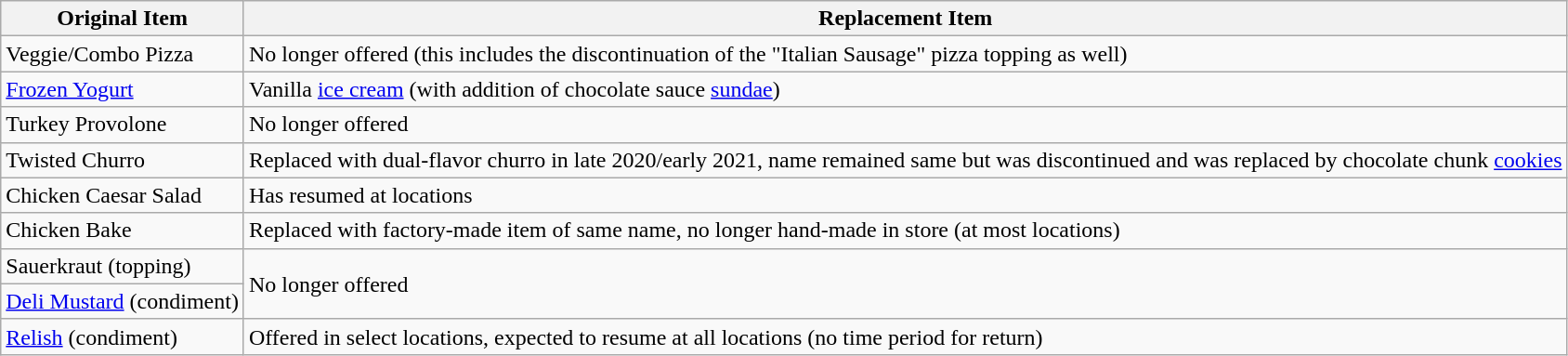<table class="wikitable">
<tr>
<th>Original Item</th>
<th>Replacement Item</th>
</tr>
<tr>
<td>Veggie/Combo Pizza</td>
<td>No longer offered (this includes the discontinuation of the "Italian Sausage" pizza topping as well)</td>
</tr>
<tr>
<td><a href='#'>Frozen Yogurt</a></td>
<td>Vanilla <a href='#'>ice cream</a> (with addition of chocolate sauce <a href='#'>sundae</a>)</td>
</tr>
<tr>
<td>Turkey Provolone</td>
<td>No longer offered</td>
</tr>
<tr>
<td>Twisted Churro</td>
<td>Replaced with dual-flavor churro in late 2020/early 2021, name remained same but was discontinued and was replaced by chocolate chunk <a href='#'>cookies</a></td>
</tr>
<tr>
<td>Chicken Caesar Salad</td>
<td>Has resumed at locations</td>
</tr>
<tr>
<td>Chicken Bake</td>
<td>Replaced with factory-made item of same name, no longer hand-made in store (at most locations)</td>
</tr>
<tr>
<td>Sauerkraut (topping)</td>
<td rowspan=2>No longer offered</td>
</tr>
<tr>
<td><a href='#'>Deli Mustard</a> (condiment)</td>
</tr>
<tr>
<td><a href='#'>Relish</a> (condiment)</td>
<td>Offered in select locations, expected to resume at all locations (no time period for return)</td>
</tr>
</table>
